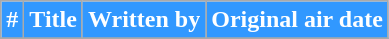<table class="wikitable">
<tr>
<th style="background:#3198FF; color:#fff;">#</th>
<th style="background:#3198FF; color:#fff;">Title</th>
<th style="background:#3198FF; color:#fff;">Written by</th>
<th style="background:#3198FF; color:#fff;">Original air date</th>
</tr>
<tr>
</tr>
</table>
